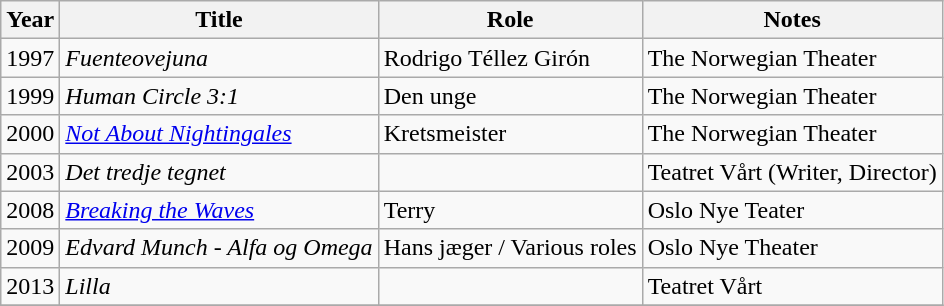<table class="wikitable sortable">
<tr>
<th>Year</th>
<th>Title</th>
<th>Role</th>
<th class="unsortable">Notes</th>
</tr>
<tr>
<td>1997</td>
<td><em>Fuenteovejuna</em></td>
<td>Rodrigo Téllez Girón</td>
<td>The Norwegian Theater</td>
</tr>
<tr>
<td>1999</td>
<td><em>Human Circle 3:1</em></td>
<td>Den unge</td>
<td>The Norwegian Theater</td>
</tr>
<tr>
<td>2000</td>
<td><em><a href='#'>Not About Nightingales</a></em></td>
<td>Kretsmeister</td>
<td>The Norwegian Theater</td>
</tr>
<tr>
<td>2003</td>
<td><em>Det tredje tegnet</em></td>
<td></td>
<td>Teatret Vårt (Writer, Director)</td>
</tr>
<tr>
<td>2008</td>
<td><em><a href='#'>Breaking the Waves</a></em></td>
<td>Terry</td>
<td>Oslo Nye Teater</td>
</tr>
<tr>
<td>2009</td>
<td><em>Edvard Munch - Alfa og Omega</em></td>
<td>Hans jæger / Various roles</td>
<td>Oslo Nye Theater</td>
</tr>
<tr>
<td>2013</td>
<td><em>Lilla</em></td>
<td></td>
<td>Teatret Vårt</td>
</tr>
<tr>
</tr>
</table>
